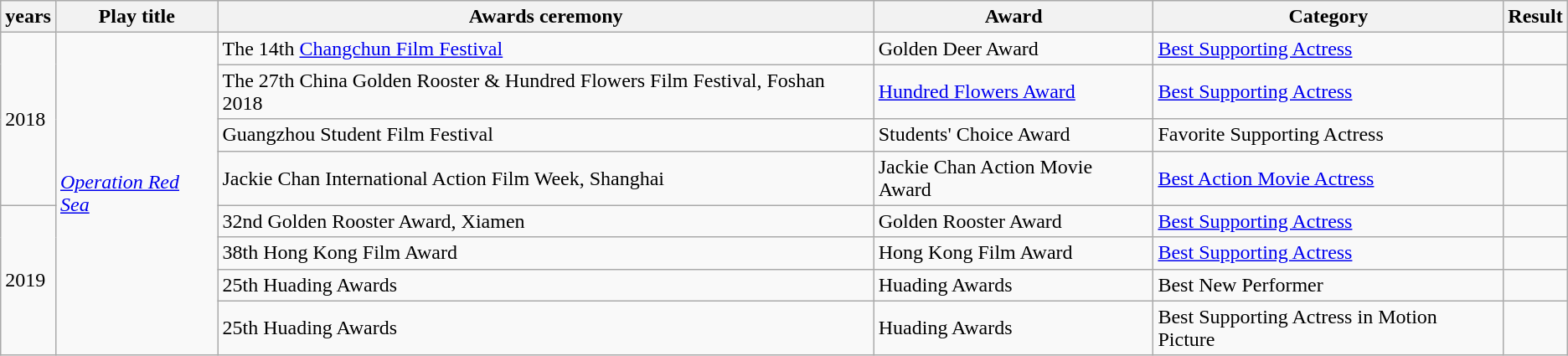<table class="wikitable sortable">
<tr>
<th>years</th>
<th>Play title</th>
<th>Awards ceremony</th>
<th>Award</th>
<th>Category</th>
<th>Result</th>
</tr>
<tr>
<td rowspan="4">2018</td>
<td rowspan="8"><em><a href='#'>Operation Red Sea</a></em></td>
<td>The 14th <a href='#'>Changchun Film Festival</a></td>
<td>Golden Deer Award</td>
<td><a href='#'>Best Supporting Actress</a></td>
<td></td>
</tr>
<tr>
<td>The 27th China Golden Rooster & Hundred Flowers Film Festival, Foshan 2018</td>
<td><a href='#'>Hundred Flowers Award</a></td>
<td><a href='#'>Best Supporting Actress</a></td>
<td></td>
</tr>
<tr>
<td>Guangzhou Student Film Festival</td>
<td>Students' Choice Award</td>
<td>Favorite Supporting Actress</td>
<td></td>
</tr>
<tr>
<td>Jackie Chan International Action Film Week, Shanghai</td>
<td>Jackie Chan Action Movie Award</td>
<td><a href='#'>Best Action Movie Actress</a></td>
<td></td>
</tr>
<tr>
<td rowspan="4">2019</td>
<td>32nd Golden Rooster Award, Xiamen</td>
<td>Golden Rooster Award</td>
<td><a href='#'>Best Supporting Actress</a></td>
<td></td>
</tr>
<tr>
<td>38th Hong Kong Film Award</td>
<td>Hong Kong Film Award</td>
<td><a href='#'>Best Supporting Actress</a></td>
<td></td>
</tr>
<tr>
<td>25th Huading Awards</td>
<td>Huading Awards</td>
<td>Best New Performer</td>
<td></td>
</tr>
<tr>
<td>25th Huading Awards</td>
<td>Huading Awards</td>
<td>Best Supporting Actress in Motion Picture</td>
<td></td>
</tr>
</table>
